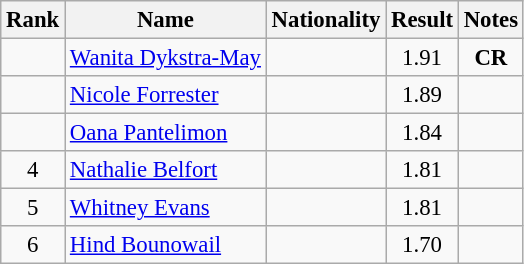<table class="wikitable sortable" style="text-align:center;font-size:95%">
<tr>
<th>Rank</th>
<th>Name</th>
<th>Nationality</th>
<th>Result</th>
<th>Notes</th>
</tr>
<tr>
<td></td>
<td align=left><a href='#'>Wanita Dykstra-May</a></td>
<td align=left></td>
<td>1.91</td>
<td><strong>CR</strong></td>
</tr>
<tr>
<td></td>
<td align=left><a href='#'>Nicole Forrester</a></td>
<td align=left></td>
<td>1.89</td>
<td></td>
</tr>
<tr>
<td></td>
<td align=left><a href='#'>Oana Pantelimon</a></td>
<td align=left></td>
<td>1.84</td>
<td></td>
</tr>
<tr>
<td>4</td>
<td align=left><a href='#'>Nathalie Belfort</a></td>
<td align=left></td>
<td>1.81</td>
<td></td>
</tr>
<tr>
<td>5</td>
<td align=left><a href='#'>Whitney Evans</a></td>
<td align=left></td>
<td>1.81</td>
<td></td>
</tr>
<tr>
<td>6</td>
<td align=left><a href='#'>Hind Bounowail</a></td>
<td align=left></td>
<td>1.70</td>
<td></td>
</tr>
</table>
